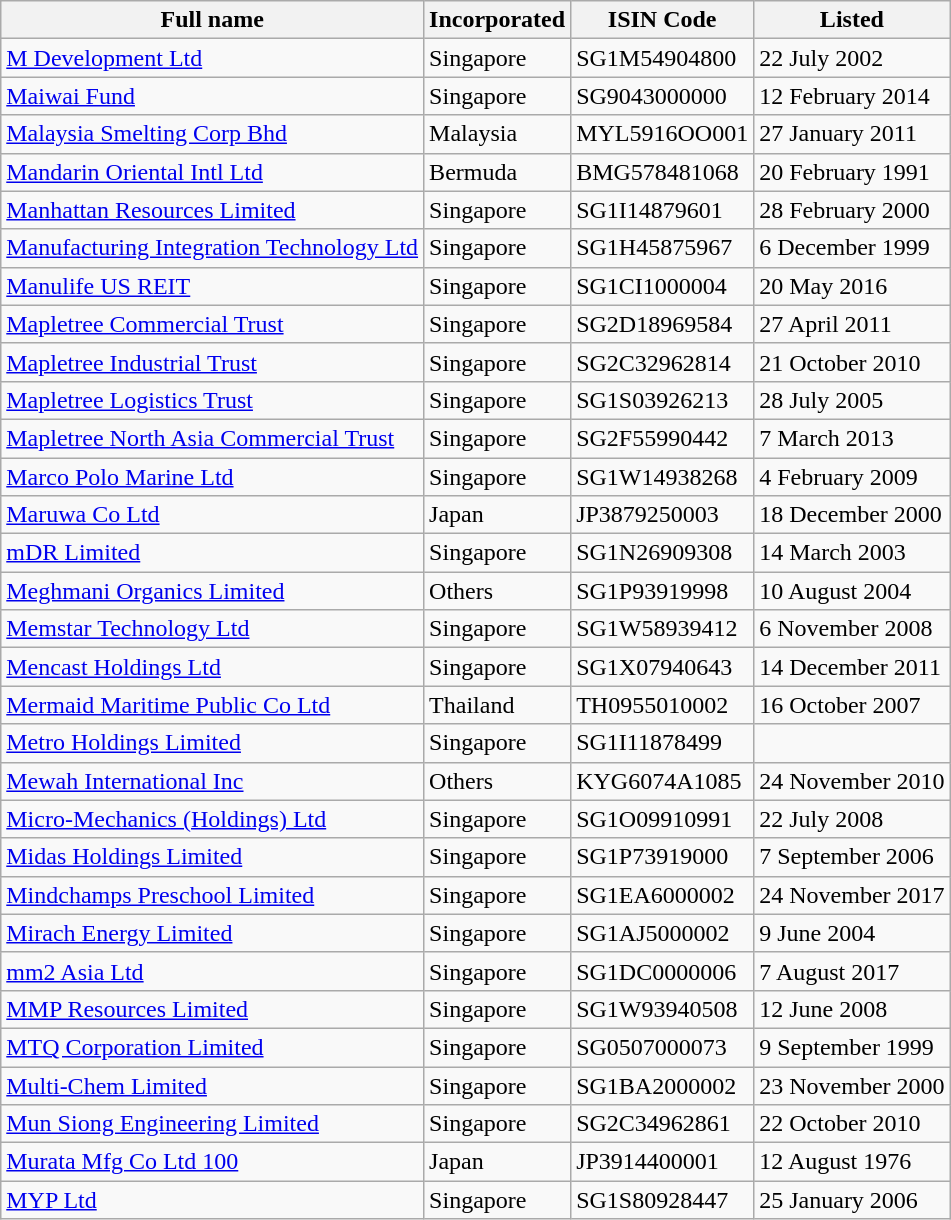<table class="wikitable">
<tr>
<th>Full name</th>
<th>Incorporated</th>
<th>ISIN Code</th>
<th>Listed</th>
</tr>
<tr>
<td><a href='#'>M Development Ltd</a></td>
<td>Singapore</td>
<td>SG1M54904800</td>
<td>22 July 2002</td>
</tr>
<tr>
<td><a href='#'>Maiwai Fund</a></td>
<td>Singapore</td>
<td>SG9043000000</td>
<td>12 February 2014</td>
</tr>
<tr>
<td><a href='#'>Malaysia Smelting Corp Bhd</a></td>
<td>Malaysia</td>
<td>MYL5916OO001</td>
<td>27 January 2011</td>
</tr>
<tr>
<td><a href='#'>Mandarin Oriental Intl Ltd</a></td>
<td>Bermuda</td>
<td>BMG578481068</td>
<td>20 February 1991</td>
</tr>
<tr>
<td><a href='#'>Manhattan Resources Limited</a></td>
<td>Singapore</td>
<td>SG1I14879601</td>
<td>28 February 2000</td>
</tr>
<tr>
<td><a href='#'>Manufacturing Integration Technology Ltd</a></td>
<td>Singapore</td>
<td>SG1H45875967</td>
<td>6 December 1999</td>
</tr>
<tr>
<td><a href='#'>Manulife US REIT</a></td>
<td>Singapore</td>
<td>SG1CI1000004</td>
<td>20 May 2016</td>
</tr>
<tr>
<td><a href='#'>Mapletree Commercial Trust</a></td>
<td>Singapore</td>
<td>SG2D18969584</td>
<td>27 April 2011</td>
</tr>
<tr>
<td><a href='#'>Mapletree Industrial Trust</a></td>
<td>Singapore</td>
<td>SG2C32962814</td>
<td>21 October 2010</td>
</tr>
<tr>
<td><a href='#'>Mapletree Logistics Trust</a></td>
<td>Singapore</td>
<td>SG1S03926213</td>
<td>28 July 2005</td>
</tr>
<tr>
<td><a href='#'>Mapletree North Asia Commercial Trust</a></td>
<td>Singapore</td>
<td>SG2F55990442</td>
<td>7 March 2013</td>
</tr>
<tr>
<td><a href='#'>Marco Polo Marine Ltd</a></td>
<td>Singapore</td>
<td>SG1W14938268</td>
<td>4 February 2009</td>
</tr>
<tr>
<td><a href='#'>Maruwa Co Ltd</a></td>
<td>Japan</td>
<td>JP3879250003</td>
<td>18 December 2000</td>
</tr>
<tr>
<td><a href='#'>mDR Limited</a></td>
<td>Singapore</td>
<td>SG1N26909308</td>
<td>14 March 2003</td>
</tr>
<tr>
<td><a href='#'>Meghmani Organics Limited</a></td>
<td>Others</td>
<td>SG1P93919998</td>
<td>10 August 2004</td>
</tr>
<tr>
<td><a href='#'>Memstar Technology Ltd</a></td>
<td>Singapore</td>
<td>SG1W58939412</td>
<td>6 November 2008</td>
</tr>
<tr>
<td><a href='#'>Mencast Holdings Ltd</a></td>
<td>Singapore</td>
<td>SG1X07940643</td>
<td>14 December 2011</td>
</tr>
<tr>
<td><a href='#'>Mermaid Maritime Public Co Ltd</a></td>
<td>Thailand</td>
<td>TH0955010002</td>
<td>16 October 2007</td>
</tr>
<tr>
<td><a href='#'>Metro Holdings Limited</a></td>
<td>Singapore</td>
<td>SG1I11878499</td>
<td></td>
</tr>
<tr>
<td><a href='#'>Mewah International Inc</a></td>
<td>Others</td>
<td>KYG6074A1085</td>
<td>24 November 2010</td>
</tr>
<tr>
<td><a href='#'>Micro-Mechanics (Holdings) Ltd</a></td>
<td>Singapore</td>
<td>SG1O09910991</td>
<td>22 July 2008</td>
</tr>
<tr>
<td><a href='#'>Midas Holdings Limited</a></td>
<td>Singapore</td>
<td>SG1P73919000</td>
<td>7 September 2006</td>
</tr>
<tr>
<td><a href='#'>Mindchamps Preschool Limited</a></td>
<td>Singapore</td>
<td>SG1EA6000002</td>
<td>24 November 2017</td>
</tr>
<tr>
<td><a href='#'>Mirach Energy Limited</a></td>
<td>Singapore</td>
<td>SG1AJ5000002</td>
<td>9 June 2004</td>
</tr>
<tr>
<td><a href='#'>mm2 Asia Ltd</a></td>
<td>Singapore</td>
<td>SG1DC0000006</td>
<td>7 August 2017</td>
</tr>
<tr>
<td><a href='#'>MMP Resources Limited</a></td>
<td>Singapore</td>
<td>SG1W93940508</td>
<td>12 June 2008</td>
</tr>
<tr>
<td><a href='#'>MTQ Corporation Limited</a></td>
<td>Singapore</td>
<td>SG0507000073</td>
<td>9 September 1999</td>
</tr>
<tr>
<td><a href='#'>Multi-Chem Limited</a></td>
<td>Singapore</td>
<td>SG1BA2000002</td>
<td>23 November 2000</td>
</tr>
<tr>
<td><a href='#'>Mun Siong Engineering Limited</a></td>
<td>Singapore</td>
<td>SG2C34962861</td>
<td>22 October 2010</td>
</tr>
<tr>
<td><a href='#'>Murata Mfg Co Ltd 100</a></td>
<td>Japan</td>
<td>JP3914400001</td>
<td>12 August 1976</td>
</tr>
<tr>
<td><a href='#'>MYP Ltd</a></td>
<td>Singapore</td>
<td>SG1S80928447</td>
<td>25 January 2006</td>
</tr>
</table>
